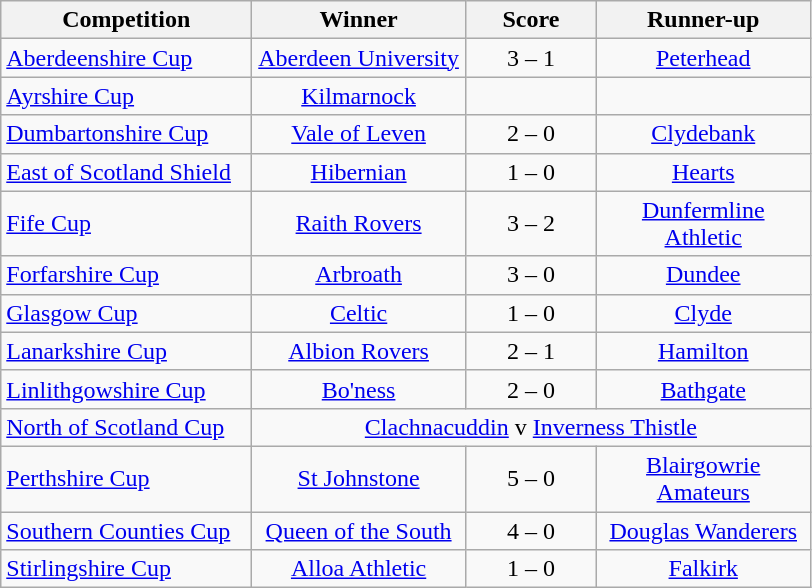<table class="wikitable" style="text-align: center;">
<tr>
<th width=160>Competition</th>
<th width=135>Winner</th>
<th width=80>Score</th>
<th width=135>Runner-up</th>
</tr>
<tr>
<td align=left><a href='#'>Aberdeenshire Cup</a></td>
<td><a href='#'>Aberdeen University</a></td>
<td>3 – 1</td>
<td><a href='#'>Peterhead</a></td>
</tr>
<tr>
<td align=left><a href='#'>Ayrshire Cup</a></td>
<td><a href='#'>Kilmarnock</a></td>
<td></td>
<td></td>
</tr>
<tr>
<td align=left><a href='#'>Dumbartonshire Cup</a></td>
<td><a href='#'>Vale of Leven</a></td>
<td>2 – 0</td>
<td><a href='#'>Clydebank</a></td>
</tr>
<tr>
<td align=left><a href='#'>East of Scotland Shield</a></td>
<td><a href='#'>Hibernian</a></td>
<td>1 – 0</td>
<td><a href='#'>Hearts</a></td>
</tr>
<tr>
<td align=left><a href='#'>Fife Cup</a></td>
<td><a href='#'>Raith Rovers</a></td>
<td>3 – 2</td>
<td><a href='#'>Dunfermline Athletic</a></td>
</tr>
<tr>
<td align=left><a href='#'>Forfarshire Cup</a></td>
<td><a href='#'>Arbroath</a></td>
<td>3 – 0</td>
<td><a href='#'>Dundee</a></td>
</tr>
<tr>
<td align=left><a href='#'>Glasgow Cup</a></td>
<td><a href='#'>Celtic</a></td>
<td>1 – 0</td>
<td><a href='#'>Clyde</a></td>
</tr>
<tr>
<td align=left><a href='#'>Lanarkshire Cup</a></td>
<td><a href='#'>Albion Rovers</a></td>
<td>2 – 1</td>
<td><a href='#'>Hamilton</a></td>
</tr>
<tr>
<td align=left><a href='#'>Linlithgowshire Cup</a></td>
<td><a href='#'>Bo'ness</a></td>
<td>2 – 0</td>
<td><a href='#'>Bathgate</a></td>
</tr>
<tr>
<td align=left><a href='#'>North of Scotland Cup</a></td>
<td colspan = 3><a href='#'>Clachnacuddin</a> v <a href='#'>Inverness Thistle</a></td>
</tr>
<tr>
<td align=left><a href='#'>Perthshire Cup</a></td>
<td><a href='#'>St Johnstone</a></td>
<td>5 – 0</td>
<td><a href='#'>Blairgowrie Amateurs</a></td>
</tr>
<tr>
<td align=left><a href='#'>Southern Counties Cup</a></td>
<td><a href='#'>Queen of the South</a></td>
<td>4 – 0</td>
<td><a href='#'>Douglas Wanderers</a></td>
</tr>
<tr>
<td align=left><a href='#'>Stirlingshire Cup</a></td>
<td><a href='#'>Alloa Athletic</a></td>
<td>1 – 0</td>
<td><a href='#'>Falkirk</a></td>
</tr>
</table>
